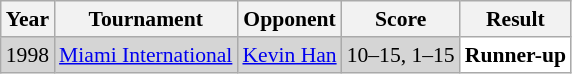<table class="sortable wikitable" style="font-size: 90%;">
<tr>
<th>Year</th>
<th>Tournament</th>
<th>Opponent</th>
<th>Score</th>
<th>Result</th>
</tr>
<tr style="background:#D5D5D5">
<td align="center">1998</td>
<td align="left"><a href='#'>Miami International</a></td>
<td align="left"> <a href='#'>Kevin Han</a></td>
<td align="left">10–15, 1–15</td>
<td style="text-align:left; background:white"> <strong>Runner-up</strong></td>
</tr>
</table>
